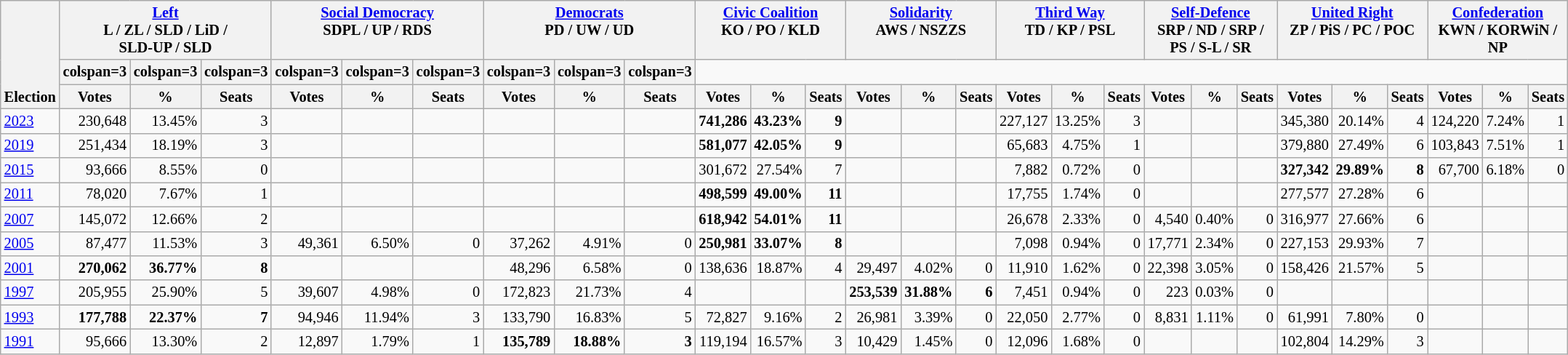<table class="wikitable" border="1" style="font-size:85%; text-align:right;">
<tr>
<th style="text-align:left;" valign=bottom rowspan=3>Election</th>
<th valign=top colspan=3><a href='#'>Left</a><br>L / ZL / SLD / LiD /<br>SLD-UP / SLD</th>
<th valign=top colspan=3><a href='#'>Social Democracy</a><br>SDPL / UP / RDS</th>
<th valign=top colspan=3><a href='#'>Democrats</a><br>PD / UW / UD</th>
<th valign=top colspan=3><a href='#'>Civic Coalition</a><br>KO / PO / KLD</th>
<th valign=top colspan=3><a href='#'>Solidarity</a><br>AWS / NSZZS</th>
<th valign=top colspan=3><a href='#'>Third Way</a><br>TD / KP / PSL</th>
<th valign=top colspan=3><a href='#'>Self-Defence</a><br>SRP / ND / SRP /<br>PS / S-L / SR</th>
<th valign=top colspan=3><a href='#'>United Right</a><br>ZP / PiS / PC / POC</th>
<th valign=top colspan=3><a href='#'>Confederation</a><br>KWN / KORWiN / NP</th>
</tr>
<tr>
<th>colspan=3 </th>
<th>colspan=3 </th>
<th>colspan=3 </th>
<th>colspan=3 </th>
<th>colspan=3 </th>
<th>colspan=3 </th>
<th>colspan=3 </th>
<th>colspan=3 </th>
<th>colspan=3 </th>
</tr>
<tr>
<th>Votes</th>
<th>%</th>
<th>Seats</th>
<th>Votes</th>
<th>%</th>
<th>Seats</th>
<th>Votes</th>
<th>%</th>
<th>Seats</th>
<th>Votes</th>
<th>%</th>
<th>Seats</th>
<th>Votes</th>
<th>%</th>
<th>Seats</th>
<th>Votes</th>
<th>%</th>
<th>Seats</th>
<th>Votes</th>
<th>%</th>
<th>Seats</th>
<th>Votes</th>
<th>%</th>
<th>Seats</th>
<th>Votes</th>
<th>%</th>
<th>Seats</th>
</tr>
<tr>
<td align=left><a href='#'>2023</a></td>
<td>230,648</td>
<td>13.45%</td>
<td>3</td>
<td></td>
<td></td>
<td></td>
<td></td>
<td></td>
<td></td>
<td><strong>741,286</strong></td>
<td><strong>43.23%</strong></td>
<td><strong>9</strong></td>
<td></td>
<td></td>
<td></td>
<td>227,127</td>
<td>13.25%</td>
<td>3</td>
<td></td>
<td></td>
<td></td>
<td>345,380</td>
<td>20.14%</td>
<td>4</td>
<td>124,220</td>
<td>7.24%</td>
<td>1</td>
</tr>
<tr>
<td align=left><a href='#'>2019</a></td>
<td>251,434</td>
<td>18.19%</td>
<td>3</td>
<td></td>
<td></td>
<td></td>
<td></td>
<td></td>
<td></td>
<td><strong>581,077</strong></td>
<td><strong>42.05%</strong></td>
<td><strong>9</strong></td>
<td></td>
<td></td>
<td></td>
<td>65,683</td>
<td>4.75%</td>
<td>1</td>
<td></td>
<td></td>
<td></td>
<td>379,880</td>
<td>27.49%</td>
<td>6</td>
<td>103,843</td>
<td>7.51%</td>
<td>1</td>
</tr>
<tr>
<td align=left><a href='#'>2015</a></td>
<td>93,666</td>
<td>8.55%</td>
<td>0</td>
<td></td>
<td></td>
<td></td>
<td></td>
<td></td>
<td></td>
<td>301,672</td>
<td>27.54%</td>
<td>7</td>
<td></td>
<td></td>
<td></td>
<td>7,882</td>
<td>0.72%</td>
<td>0</td>
<td></td>
<td></td>
<td></td>
<td><strong>327,342</strong></td>
<td><strong>29.89%</strong></td>
<td><strong>8</strong></td>
<td>67,700</td>
<td>6.18%</td>
<td>0</td>
</tr>
<tr>
<td align=left><a href='#'>2011</a></td>
<td>78,020</td>
<td>7.67%</td>
<td>1</td>
<td></td>
<td></td>
<td></td>
<td></td>
<td></td>
<td></td>
<td><strong>498,599</strong></td>
<td><strong>49.00%</strong></td>
<td><strong>11</strong></td>
<td></td>
<td></td>
<td></td>
<td>17,755</td>
<td>1.74%</td>
<td>0</td>
<td></td>
<td></td>
<td></td>
<td>277,577</td>
<td>27.28%</td>
<td>6</td>
<td></td>
<td></td>
<td></td>
</tr>
<tr>
<td align=left><a href='#'>2007</a></td>
<td>145,072</td>
<td>12.66%</td>
<td>2</td>
<td></td>
<td></td>
<td></td>
<td></td>
<td></td>
<td></td>
<td><strong>618,942</strong></td>
<td><strong>54.01%</strong></td>
<td><strong>11</strong></td>
<td></td>
<td></td>
<td></td>
<td>26,678</td>
<td>2.33%</td>
<td>0</td>
<td>4,540</td>
<td>0.40%</td>
<td>0</td>
<td>316,977</td>
<td>27.66%</td>
<td>6</td>
<td></td>
<td></td>
<td></td>
</tr>
<tr>
<td align=left><a href='#'>2005</a></td>
<td>87,477</td>
<td>11.53%</td>
<td>3</td>
<td>49,361</td>
<td>6.50%</td>
<td>0</td>
<td>37,262</td>
<td>4.91%</td>
<td>0</td>
<td><strong>250,981</strong></td>
<td><strong>33.07%</strong></td>
<td><strong>8</strong></td>
<td></td>
<td></td>
<td></td>
<td>7,098</td>
<td>0.94%</td>
<td>0</td>
<td>17,771</td>
<td>2.34%</td>
<td>0</td>
<td>227,153</td>
<td>29.93%</td>
<td>7</td>
<td></td>
<td></td>
<td></td>
</tr>
<tr>
<td align=left><a href='#'>2001</a></td>
<td><strong>270,062</strong></td>
<td><strong>36.77%</strong></td>
<td><strong>8</strong></td>
<td></td>
<td></td>
<td></td>
<td>48,296</td>
<td>6.58%</td>
<td>0</td>
<td>138,636</td>
<td>18.87%</td>
<td>4</td>
<td>29,497</td>
<td>4.02%</td>
<td>0</td>
<td>11,910</td>
<td>1.62%</td>
<td>0</td>
<td>22,398</td>
<td>3.05%</td>
<td>0</td>
<td>158,426</td>
<td>21.57%</td>
<td>5</td>
<td></td>
<td></td>
<td></td>
</tr>
<tr>
<td align=left><a href='#'>1997</a></td>
<td>205,955</td>
<td>25.90%</td>
<td>5</td>
<td>39,607</td>
<td>4.98%</td>
<td>0</td>
<td>172,823</td>
<td>21.73%</td>
<td>4</td>
<td></td>
<td></td>
<td></td>
<td><strong>253,539</strong></td>
<td><strong>31.88%</strong></td>
<td><strong>6</strong></td>
<td>7,451</td>
<td>0.94%</td>
<td>0</td>
<td>223</td>
<td>0.03%</td>
<td>0</td>
<td></td>
<td></td>
<td></td>
<td></td>
<td></td>
<td></td>
</tr>
<tr>
<td align=left><a href='#'>1993</a></td>
<td><strong>177,788</strong></td>
<td><strong>22.37%</strong></td>
<td><strong>7</strong></td>
<td>94,946</td>
<td>11.94%</td>
<td>3</td>
<td>133,790</td>
<td>16.83%</td>
<td>5</td>
<td>72,827</td>
<td>9.16%</td>
<td>2</td>
<td>26,981</td>
<td>3.39%</td>
<td>0</td>
<td>22,050</td>
<td>2.77%</td>
<td>0</td>
<td>8,831</td>
<td>1.11%</td>
<td>0</td>
<td>61,991</td>
<td>7.80%</td>
<td>0</td>
<td></td>
<td></td>
<td></td>
</tr>
<tr>
<td align=left><a href='#'>1991</a></td>
<td>95,666</td>
<td>13.30%</td>
<td>2</td>
<td>12,897</td>
<td>1.79%</td>
<td>1</td>
<td><strong>135,789</strong></td>
<td><strong>18.88%</strong></td>
<td><strong>3</strong></td>
<td>119,194</td>
<td>16.57%</td>
<td>3</td>
<td>10,429</td>
<td>1.45%</td>
<td>0</td>
<td>12,096</td>
<td>1.68%</td>
<td>0</td>
<td></td>
<td></td>
<td></td>
<td>102,804</td>
<td>14.29%</td>
<td>3</td>
<td></td>
<td></td>
<td></td>
</tr>
</table>
